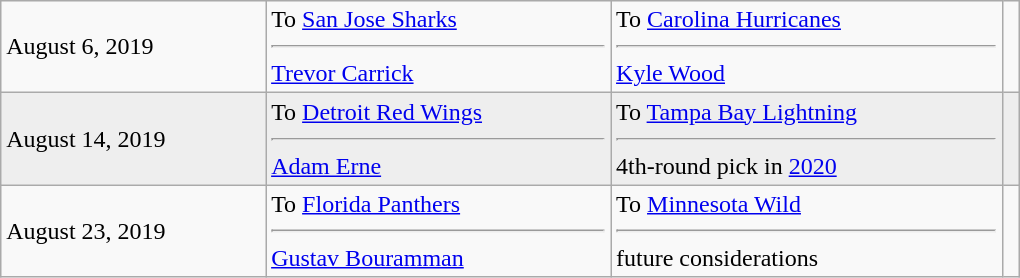<table class="wikitable" style="border:1px solid #999999; width:680px;">
<tr>
<td>August 6, 2019</td>
<td valign="top">To <a href='#'>San Jose Sharks</a><hr><a href='#'>Trevor Carrick</a></td>
<td valign="top">To <a href='#'>Carolina Hurricanes</a><hr><a href='#'>Kyle Wood</a></td>
<td></td>
</tr>
<tr bgcolor="eeeeee">
<td>August 14, 2019</td>
<td valign="top">To <a href='#'>Detroit Red Wings</a><hr><a href='#'>Adam Erne</a></td>
<td valign="top">To <a href='#'>Tampa Bay Lightning</a><hr>4th-round pick in <a href='#'>2020</a></td>
<td></td>
</tr>
<tr>
<td>August 23, 2019</td>
<td valign="top">To <a href='#'>Florida Panthers</a><hr><a href='#'>Gustav Bouramman</a></td>
<td valign="top">To <a href='#'>Minnesota Wild</a><hr><span>future considerations</span></td>
<td></td>
</tr>
</table>
